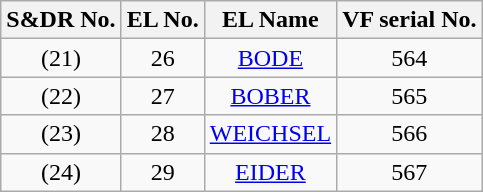<table class="wikitable collapsible collapsed" style=text-align:center>
<tr>
<th>S&DR No.</th>
<th>EL No.</th>
<th>EL Name</th>
<th>VF serial No.</th>
</tr>
<tr>
<td>(21)</td>
<td>26</td>
<td><a href='#'>BODE</a></td>
<td>564</td>
</tr>
<tr>
<td>(22)</td>
<td>27</td>
<td><a href='#'>BOBER</a></td>
<td>565</td>
</tr>
<tr>
<td>(23)</td>
<td>28</td>
<td><a href='#'>WEICHSEL</a></td>
<td>566</td>
</tr>
<tr>
<td>(24)</td>
<td>29</td>
<td><a href='#'>EIDER</a></td>
<td>567</td>
</tr>
</table>
